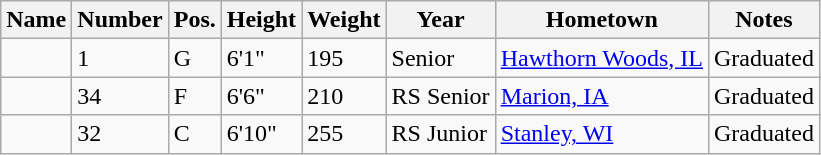<table class="wikitable sortable" border="1">
<tr>
<th>Name</th>
<th>Number</th>
<th>Pos.</th>
<th>Height</th>
<th>Weight</th>
<th>Year</th>
<th>Hometown</th>
<th class="unsortable">Notes</th>
</tr>
<tr>
<td></td>
<td>1</td>
<td>G</td>
<td>6'1"</td>
<td>195</td>
<td>Senior</td>
<td><a href='#'>Hawthorn Woods, IL</a></td>
<td>Graduated</td>
</tr>
<tr>
<td></td>
<td>34</td>
<td>F</td>
<td>6'6"</td>
<td>210</td>
<td>RS Senior</td>
<td><a href='#'>Marion, IA</a></td>
<td>Graduated</td>
</tr>
<tr>
<td></td>
<td>32</td>
<td>C</td>
<td>6'10"</td>
<td>255</td>
<td>RS Junior</td>
<td><a href='#'>Stanley, WI</a></td>
<td>Graduated</td>
</tr>
</table>
